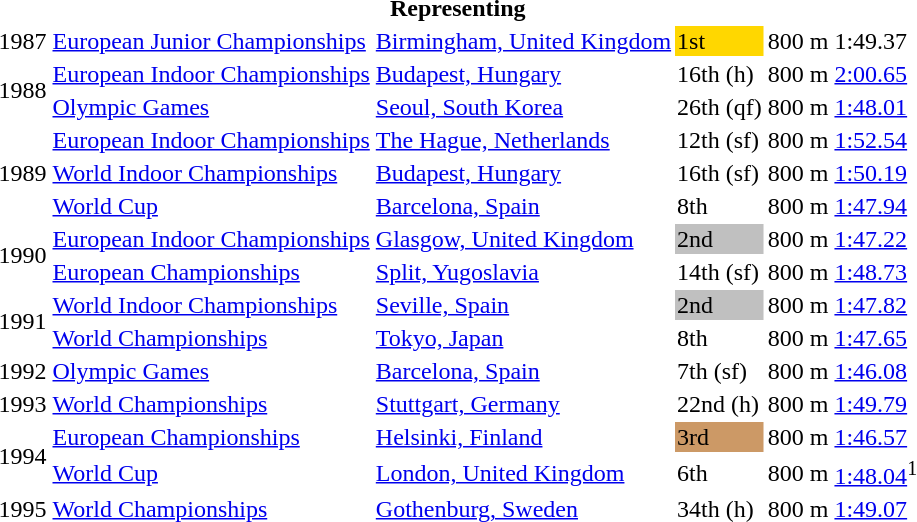<table>
<tr>
<th colspan="6">Representing </th>
</tr>
<tr>
<td>1987</td>
<td><a href='#'>European Junior Championships</a></td>
<td><a href='#'>Birmingham, United Kingdom</a></td>
<td bgcolor=gold>1st</td>
<td>800 m</td>
<td>1:49.37</td>
</tr>
<tr>
<td rowspan=2>1988</td>
<td><a href='#'>European Indoor Championships</a></td>
<td><a href='#'>Budapest, Hungary</a></td>
<td>16th (h)</td>
<td>800 m</td>
<td><a href='#'>2:00.65</a></td>
</tr>
<tr>
<td><a href='#'>Olympic Games</a></td>
<td><a href='#'>Seoul, South Korea</a></td>
<td>26th (qf)</td>
<td>800 m</td>
<td><a href='#'>1:48.01</a></td>
</tr>
<tr>
<td rowspan=3>1989</td>
<td><a href='#'>European Indoor Championships</a></td>
<td><a href='#'>The Hague, Netherlands</a></td>
<td>12th (sf)</td>
<td>800 m</td>
<td><a href='#'>1:52.54</a></td>
</tr>
<tr>
<td><a href='#'>World Indoor Championships</a></td>
<td><a href='#'>Budapest, Hungary</a></td>
<td>16th (sf)</td>
<td>800 m</td>
<td><a href='#'>1:50.19</a></td>
</tr>
<tr>
<td><a href='#'>World Cup</a></td>
<td><a href='#'>Barcelona, Spain</a></td>
<td>8th</td>
<td>800 m</td>
<td><a href='#'>1:47.94</a></td>
</tr>
<tr>
<td rowspan=2>1990</td>
<td><a href='#'>European Indoor Championships</a></td>
<td><a href='#'>Glasgow, United Kingdom</a></td>
<td bgcolor=silver>2nd</td>
<td>800 m</td>
<td><a href='#'>1:47.22</a></td>
</tr>
<tr>
<td><a href='#'>European Championships</a></td>
<td><a href='#'>Split, Yugoslavia</a></td>
<td>14th (sf)</td>
<td>800 m</td>
<td><a href='#'>1:48.73</a></td>
</tr>
<tr>
<td rowspan=2>1991</td>
<td><a href='#'>World Indoor Championships</a></td>
<td><a href='#'>Seville, Spain</a></td>
<td bgcolor=silver>2nd</td>
<td>800 m</td>
<td><a href='#'>1:47.82</a></td>
</tr>
<tr>
<td><a href='#'>World Championships</a></td>
<td><a href='#'>Tokyo, Japan</a></td>
<td>8th</td>
<td>800 m</td>
<td><a href='#'>1:47.65</a></td>
</tr>
<tr>
<td>1992</td>
<td><a href='#'>Olympic Games</a></td>
<td><a href='#'>Barcelona, Spain</a></td>
<td>7th (sf)</td>
<td>800 m</td>
<td><a href='#'>1:46.08</a></td>
</tr>
<tr>
<td>1993</td>
<td><a href='#'>World Championships</a></td>
<td><a href='#'>Stuttgart, Germany</a></td>
<td>22nd (h)</td>
<td>800 m</td>
<td><a href='#'>1:49.79</a></td>
</tr>
<tr>
<td rowspan=2>1994</td>
<td><a href='#'>European Championships</a></td>
<td><a href='#'>Helsinki, Finland</a></td>
<td bgcolor=cc9966>3rd</td>
<td>800 m</td>
<td><a href='#'>1:46.57</a></td>
</tr>
<tr>
<td><a href='#'>World Cup</a></td>
<td><a href='#'>London, United Kingdom</a></td>
<td>6th</td>
<td>800 m</td>
<td><a href='#'>1:48.04</a><sup>1</sup></td>
</tr>
<tr>
<td>1995</td>
<td><a href='#'>World Championships</a></td>
<td><a href='#'>Gothenburg, Sweden</a></td>
<td>34th (h)</td>
<td>800 m</td>
<td><a href='#'>1:49.07</a></td>
</tr>
</table>
